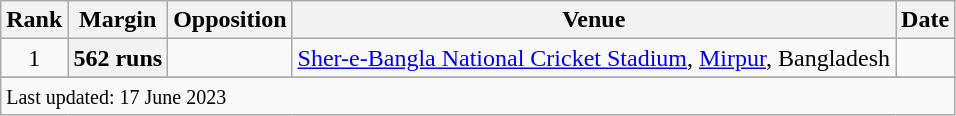<table class="wikitable plainrowheaders sortable">
<tr>
<th scope=col>Rank</th>
<th scope=col>Margin</th>
<th scope=col>Opposition</th>
<th scope=col>Venue</th>
<th scope=col>Date</th>
</tr>
<tr>
<td align=center>1</td>
<th scope=row style="text-align:center;">562 runs</th>
<td></td>
<td><a href='#'>Sher-e-Bangla National Cricket Stadium</a>, <a href='#'>Mirpur</a>, Bangladesh</td>
<td></td>
</tr>
<tr>
</tr>
<tr class=sortbottom>
<td colspan=5><small>Last updated: 17 June 2023</small></td>
</tr>
</table>
